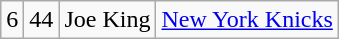<table class="wikitable" style="text-align:center">
<tr>
<td>6</td>
<td>44</td>
<td>Joe King</td>
<td><a href='#'>New York Knicks</a></td>
</tr>
</table>
